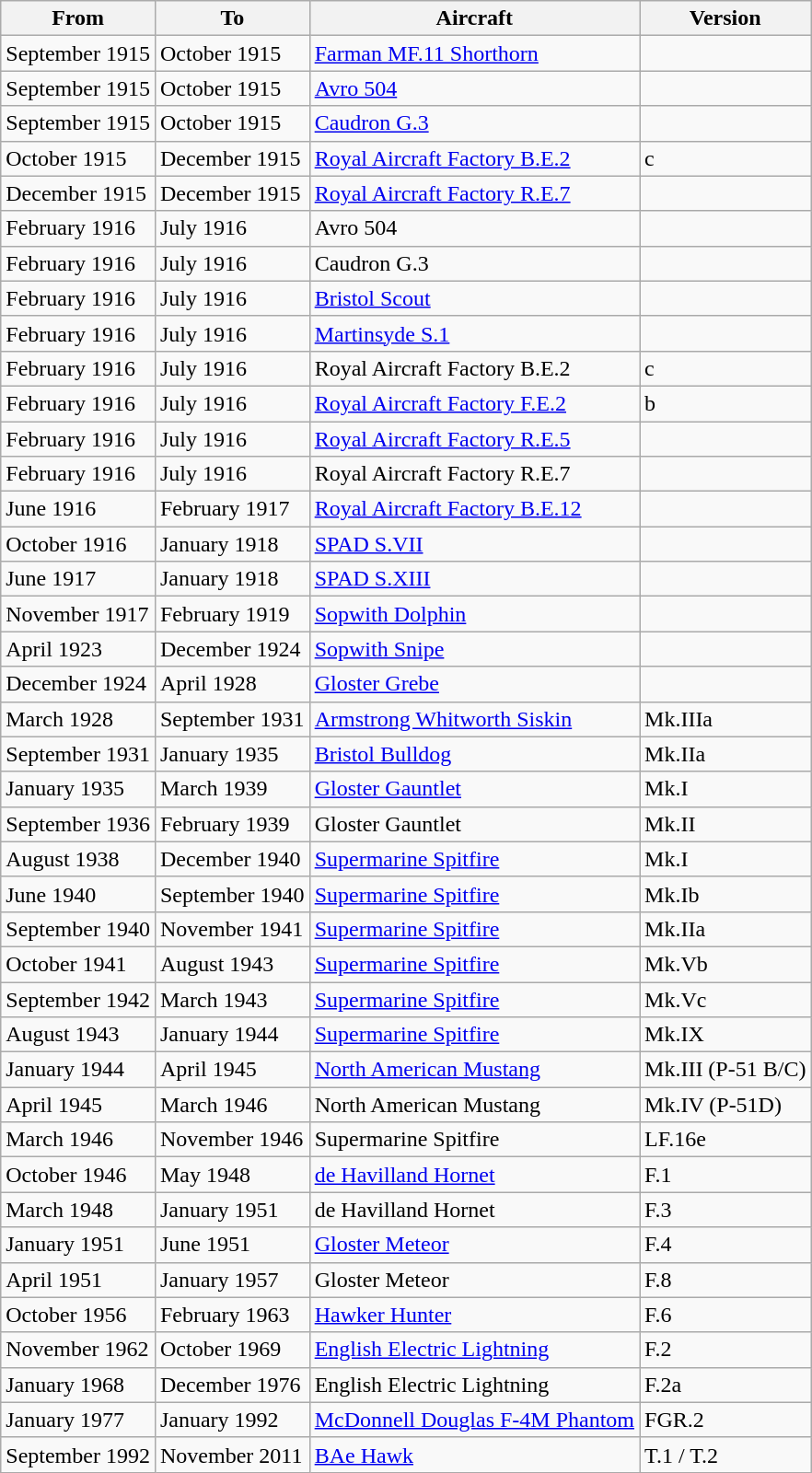<table class="wikitable">
<tr>
<th>From</th>
<th>To</th>
<th>Aircraft</th>
<th>Version</th>
</tr>
<tr>
<td>September 1915</td>
<td>October 1915</td>
<td><a href='#'>Farman MF.11 Shorthorn</a></td>
<td></td>
</tr>
<tr>
<td>September 1915</td>
<td>October 1915</td>
<td><a href='#'>Avro 504</a></td>
<td></td>
</tr>
<tr>
<td>September 1915</td>
<td>October 1915</td>
<td><a href='#'>Caudron G.3</a></td>
<td></td>
</tr>
<tr>
<td>October 1915</td>
<td>December 1915</td>
<td><a href='#'>Royal Aircraft Factory B.E.2</a></td>
<td>c</td>
</tr>
<tr>
<td>December 1915</td>
<td>December 1915</td>
<td><a href='#'>Royal Aircraft Factory R.E.7</a></td>
<td></td>
</tr>
<tr>
<td>February 1916</td>
<td>July 1916</td>
<td>Avro 504</td>
<td></td>
</tr>
<tr>
<td>February 1916</td>
<td>July 1916</td>
<td>Caudron G.3</td>
<td></td>
</tr>
<tr>
<td>February 1916</td>
<td>July 1916</td>
<td><a href='#'>Bristol Scout</a></td>
<td></td>
</tr>
<tr>
<td>February 1916</td>
<td>July 1916</td>
<td><a href='#'>Martinsyde S.1</a></td>
<td></td>
</tr>
<tr>
<td>February 1916</td>
<td>July 1916</td>
<td>Royal Aircraft Factory B.E.2</td>
<td>c</td>
</tr>
<tr>
<td>February 1916</td>
<td>July 1916</td>
<td><a href='#'>Royal Aircraft Factory F.E.2</a></td>
<td>b</td>
</tr>
<tr>
<td>February 1916</td>
<td>July 1916</td>
<td><a href='#'>Royal Aircraft Factory R.E.5</a></td>
<td></td>
</tr>
<tr>
<td>February 1916</td>
<td>July 1916</td>
<td>Royal Aircraft Factory R.E.7</td>
<td></td>
</tr>
<tr>
<td>June 1916</td>
<td>February 1917</td>
<td><a href='#'>Royal Aircraft Factory B.E.12</a></td>
<td></td>
</tr>
<tr>
<td>October 1916</td>
<td>January 1918</td>
<td><a href='#'>SPAD S.VII</a></td>
<td></td>
</tr>
<tr>
<td>June 1917</td>
<td>January 1918</td>
<td><a href='#'>SPAD S.XIII</a></td>
<td></td>
</tr>
<tr>
<td>November 1917</td>
<td>February 1919</td>
<td><a href='#'>Sopwith Dolphin</a></td>
<td></td>
</tr>
<tr>
<td>April 1923</td>
<td>December 1924</td>
<td><a href='#'>Sopwith Snipe</a></td>
<td></td>
</tr>
<tr>
<td>December 1924</td>
<td>April 1928</td>
<td><a href='#'>Gloster Grebe</a></td>
<td></td>
</tr>
<tr>
<td>March 1928</td>
<td>September 1931</td>
<td><a href='#'>Armstrong Whitworth Siskin</a></td>
<td>Mk.IIIa</td>
</tr>
<tr>
<td>September 1931</td>
<td>January 1935</td>
<td><a href='#'>Bristol Bulldog</a></td>
<td>Mk.IIa</td>
</tr>
<tr>
<td>January 1935</td>
<td>March 1939</td>
<td><a href='#'>Gloster Gauntlet</a></td>
<td>Mk.I</td>
</tr>
<tr>
<td>September 1936</td>
<td>February 1939</td>
<td>Gloster Gauntlet</td>
<td>Mk.II</td>
</tr>
<tr>
<td>August 1938</td>
<td>December 1940</td>
<td><a href='#'>Supermarine Spitfire</a></td>
<td>Mk.I</td>
</tr>
<tr>
<td>June 1940</td>
<td>September 1940</td>
<td><a href='#'>Supermarine Spitfire</a></td>
<td>Mk.Ib</td>
</tr>
<tr>
<td>September 1940</td>
<td>November 1941</td>
<td><a href='#'>Supermarine Spitfire</a></td>
<td>Mk.IIa</td>
</tr>
<tr>
<td>October 1941</td>
<td>August 1943</td>
<td><a href='#'>Supermarine Spitfire</a></td>
<td>Mk.Vb</td>
</tr>
<tr>
<td>September 1942</td>
<td>March 1943</td>
<td><a href='#'>Supermarine Spitfire</a></td>
<td>Mk.Vc</td>
</tr>
<tr>
<td>August 1943</td>
<td>January 1944</td>
<td><a href='#'>Supermarine Spitfire</a></td>
<td>Mk.IX</td>
</tr>
<tr>
<td>January 1944</td>
<td>April 1945</td>
<td><a href='#'>North American Mustang</a></td>
<td>Mk.III (P-51 B/C)</td>
</tr>
<tr>
<td>April 1945</td>
<td>March 1946</td>
<td>North American Mustang</td>
<td>Mk.IV (P-51D)</td>
</tr>
<tr>
<td>March 1946</td>
<td>November 1946</td>
<td>Supermarine Spitfire</td>
<td>LF.16e</td>
</tr>
<tr>
<td>October 1946</td>
<td>May 1948</td>
<td><a href='#'>de Havilland Hornet</a></td>
<td>F.1</td>
</tr>
<tr>
<td>March 1948</td>
<td>January 1951</td>
<td>de Havilland Hornet</td>
<td>F.3</td>
</tr>
<tr>
<td>January 1951</td>
<td>June 1951</td>
<td><a href='#'>Gloster Meteor</a></td>
<td>F.4</td>
</tr>
<tr>
<td>April 1951</td>
<td>January 1957</td>
<td>Gloster Meteor</td>
<td>F.8</td>
</tr>
<tr>
<td>October 1956</td>
<td>February 1963</td>
<td><a href='#'>Hawker Hunter</a></td>
<td>F.6</td>
</tr>
<tr>
<td>November 1962</td>
<td>October 1969</td>
<td><a href='#'>English Electric Lightning</a></td>
<td>F.2</td>
</tr>
<tr>
<td>January 1968</td>
<td>December 1976</td>
<td>English Electric Lightning</td>
<td>F.2a</td>
</tr>
<tr>
<td>January 1977</td>
<td>January 1992</td>
<td><a href='#'>McDonnell Douglas F-4M Phantom</a></td>
<td>FGR.2</td>
</tr>
<tr>
<td>September 1992</td>
<td>November 2011</td>
<td><a href='#'>BAe Hawk</a></td>
<td>T.1 / T.2</td>
</tr>
</table>
